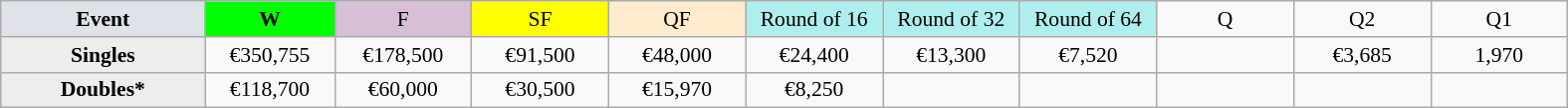<table class=wikitable style=font-size:90%;text-align:center>
<tr>
<td style="width:130px; background:#dfe2e9;"><strong>Event</strong></td>
<td style="width:80px; background:lime;"><strong>W</strong></td>
<td style="width:85px; background:thistle;">F</td>
<td style="width:85px; background:#ff0;">SF</td>
<td style="width:85px; background:#ffebcd;">QF</td>
<td style="width:85px; background:#afeeee;">Round of 16</td>
<td style="width:85px; background:#afeeee;">Round of 32</td>
<td style="width:85px; background:#afeeee;">Round of 64</td>
<td width=85>Q</td>
<td width=85>Q2</td>
<td width=85>Q1</td>
</tr>
<tr>
<td style="background:#ededed;"><strong>Singles</strong></td>
<td>€350,755</td>
<td>€178,500</td>
<td>€91,500</td>
<td>€48,000</td>
<td>€24,400</td>
<td>€13,300</td>
<td>€7,520</td>
<td></td>
<td>€3,685</td>
<td>1,970</td>
</tr>
<tr>
<td style="background:#ededed;"><strong>Doubles*</strong></td>
<td>€118,700</td>
<td>€60,000</td>
<td>€30,500</td>
<td>€15,970</td>
<td>€8,250</td>
<td></td>
<td></td>
<td></td>
<td></td>
<td></td>
</tr>
</table>
